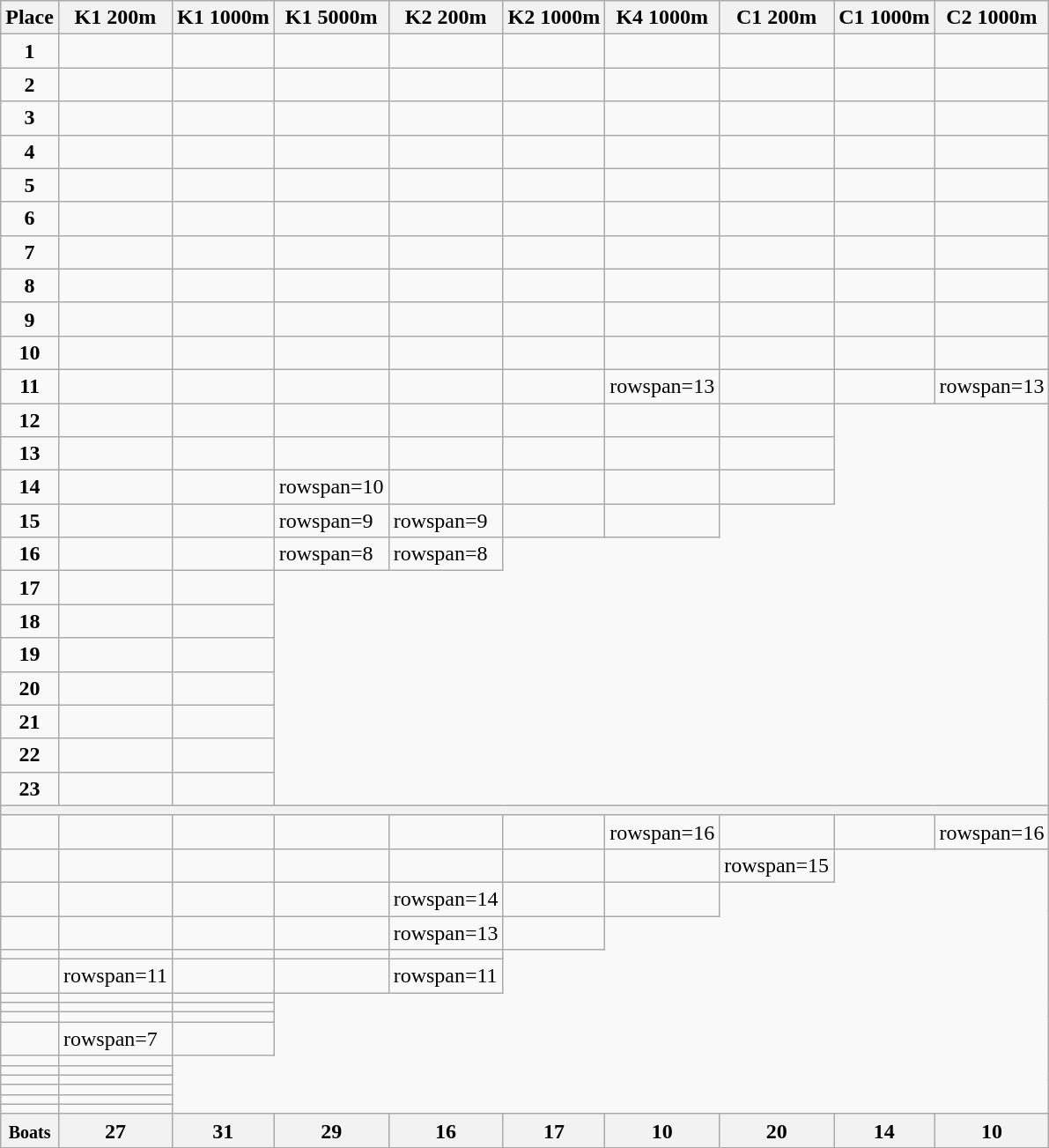<table class="wikitable">
<tr>
<th>Place</th>
<th>K1 200m</th>
<th>K1 1000m</th>
<th>K1 5000m</th>
<th>K2 200m</th>
<th>K2 1000m</th>
<th>K4 1000m</th>
<th>C1 200m</th>
<th>C1 1000m</th>
<th>C2 1000m</th>
</tr>
<tr>
<td align=center><strong>1</strong></td>
<td></td>
<td></td>
<td></td>
<td></td>
<td></td>
<td></td>
<td></td>
<td></td>
<td></td>
</tr>
<tr>
<td align=center><strong>2</strong></td>
<td></td>
<td></td>
<td></td>
<td></td>
<td></td>
<td></td>
<td></td>
<td></td>
<td></td>
</tr>
<tr>
<td align=center><strong>3</strong></td>
<td></td>
<td></td>
<td></td>
<td></td>
<td></td>
<td></td>
<td></td>
<td><s></s></td>
<td></td>
</tr>
<tr>
<td align=center><strong>4</strong></td>
<td></td>
<td></td>
<td></td>
<td></td>
<td></td>
<td></td>
<td></td>
<td></td>
<td></td>
</tr>
<tr>
<td align=center><strong>5</strong></td>
<td></td>
<td></td>
<td></td>
<td></td>
<td></td>
<td></td>
<td></td>
<td></td>
<td></td>
</tr>
<tr>
<td align=center><strong>6</strong></td>
<td></td>
<td></td>
<td></td>
<td></td>
<td></td>
<td></td>
<td></td>
<td></td>
<td></td>
</tr>
<tr>
<td align=center><strong>7</strong></td>
<td></td>
<td></td>
<td></td>
<td></td>
<td></td>
<td></td>
<td></td>
<td></td>
<td></td>
</tr>
<tr>
<td align=center><strong>8</strong></td>
<td></td>
<td></td>
<td></td>
<td></td>
<td></td>
<td></td>
<td></td>
<td></td>
<td></td>
</tr>
<tr>
<td align=center><strong>9</strong></td>
<td></td>
<td></td>
<td></td>
<td></td>
<td></td>
<td></td>
<td></td>
<td></td>
<td></td>
</tr>
<tr>
<td align=center><strong>10</strong></td>
<td></td>
<td></td>
<td></td>
<td></td>
<td></td>
<td></td>
<td></td>
<td></td>
<td></td>
</tr>
<tr>
<td align=center><strong>11</strong></td>
<td></td>
<td></td>
<td></td>
<td></td>
<td></td>
<td>rowspan=13 </td>
<td></td>
<td></td>
<td>rowspan=13 </td>
</tr>
<tr>
<td align=center><strong>12</strong></td>
<td></td>
<td></td>
<td></td>
<td></td>
<td></td>
<td></td>
<td></td>
</tr>
<tr>
<td align=center><strong>13</strong></td>
<td></td>
<td></td>
<td></td>
<td></td>
<td></td>
<td></td>
<td></td>
</tr>
<tr>
<td align=center><strong>14</strong></td>
<td></td>
<td></td>
<td>rowspan=10 </td>
<td></td>
<td></td>
<td></td>
<td><s></s></td>
</tr>
<tr>
<td align=center><strong>15</strong></td>
<td></td>
<td></td>
<td>rowspan=9 </td>
<td>rowspan=9 </td>
<td></td>
<td></td>
</tr>
<tr>
<td align=center><strong>16</strong></td>
<td></td>
<td></td>
<td>rowspan=8 </td>
<td>rowspan=8 </td>
</tr>
<tr>
<td align=center><strong>17</strong></td>
<td></td>
<td></td>
</tr>
<tr>
<td align=center><strong>18</strong></td>
<td></td>
<td></td>
</tr>
<tr>
<td align=center><strong>19</strong></td>
<td></td>
<td></td>
</tr>
<tr>
<td align=center><strong>20</strong></td>
<td></td>
<td><s></s></td>
</tr>
<tr>
<td align=center><strong>21</strong></td>
<td></td>
<td></td>
</tr>
<tr>
<td align=center><strong>22</strong></td>
<td><s></s></td>
<td></td>
</tr>
<tr>
<td align=center><strong>23</strong></td>
<td></td>
<td></td>
</tr>
<tr>
<th colspan=10></th>
</tr>
<tr>
<td align=center><small><strong></strong></small></td>
<td></td>
<td></td>
<td></td>
<td></td>
<td></td>
<td>rowspan=16 </td>
<td></td>
<td></td>
<td>rowspan=16 </td>
</tr>
<tr>
<td align=center><small><strong></strong></small></td>
<td></td>
<td></td>
<td></td>
<td></td>
<td></td>
<td></td>
<td>rowspan=15 </td>
</tr>
<tr>
<td align=center><small><strong></strong></small></td>
<td></td>
<td></td>
<td></td>
<td>rowspan=14 </td>
<td></td>
<td></td>
</tr>
<tr>
<td align=center><small><strong></strong></small></td>
<td></td>
<td></td>
<td></td>
<td>rowspan=13 </td>
<td></td>
</tr>
<tr>
<td align=center><small><strong></strong></small></td>
<td></td>
<td></td>
<td></td>
<td></td>
</tr>
<tr>
<td align=center><small><strong></strong></small></td>
<td>rowspan=11 </td>
<td></td>
<td></td>
<td>rowspan=11 </td>
</tr>
<tr>
<td align=center><small><strong></strong></small></td>
<td></td>
<td></td>
</tr>
<tr>
<td align=center><small><strong></strong></small></td>
<td></td>
<td></td>
</tr>
<tr>
<td align=center><small><strong></strong></small></td>
<td></td>
<td></td>
</tr>
<tr>
<td align=center><small><strong></strong></small></td>
<td>rowspan=7 </td>
<td></td>
</tr>
<tr>
<td align=center><small><strong></strong></small></td>
<td></td>
</tr>
<tr>
<td align=center><small><strong></strong></small></td>
<td></td>
</tr>
<tr>
<td align=center><small><strong></strong></small></td>
<td></td>
</tr>
<tr>
<td align=center><small><strong></strong></small></td>
<td></td>
</tr>
<tr>
<td align=center><small><strong></strong></small></td>
<td></td>
</tr>
<tr>
<td align=center><small><strong></strong></small></td>
<td></td>
</tr>
<tr>
<th><small>Boats</small></th>
<th>27</th>
<th>31</th>
<th>29</th>
<th>16</th>
<th>17</th>
<th>10</th>
<th>20</th>
<th>14</th>
<th>10</th>
</tr>
</table>
